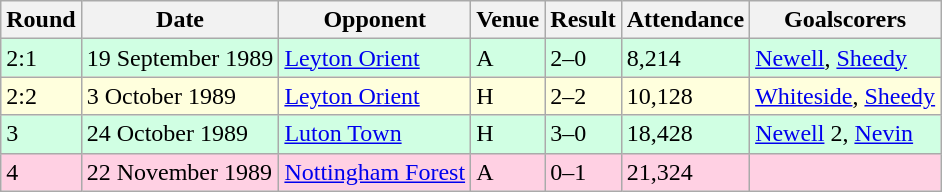<table class="wikitable">
<tr>
<th>Round</th>
<th>Date</th>
<th>Opponent</th>
<th>Venue</th>
<th>Result</th>
<th>Attendance</th>
<th>Goalscorers</th>
</tr>
<tr style="background-color: #d0ffe3;">
<td>2:1</td>
<td>19 September 1989</td>
<td><a href='#'>Leyton Orient</a></td>
<td>A</td>
<td>2–0</td>
<td>8,214</td>
<td><a href='#'>Newell</a>, <a href='#'>Sheedy</a></td>
</tr>
<tr style="background-color: #ffffdd;">
<td>2:2</td>
<td>3 October 1989</td>
<td><a href='#'>Leyton Orient</a></td>
<td>H</td>
<td>2–2</td>
<td>10,128</td>
<td><a href='#'>Whiteside</a>, <a href='#'>Sheedy</a></td>
</tr>
<tr style="background-color: #d0ffe3;">
<td>3</td>
<td>24 October 1989</td>
<td><a href='#'>Luton Town</a></td>
<td>H</td>
<td>3–0</td>
<td>18,428</td>
<td><a href='#'>Newell</a> 2, <a href='#'>Nevin</a></td>
</tr>
<tr style="background-color: #ffd0e3;">
<td>4</td>
<td>22 November 1989</td>
<td><a href='#'>Nottingham Forest</a></td>
<td>A</td>
<td>0–1</td>
<td>21,324</td>
<td></td>
</tr>
</table>
